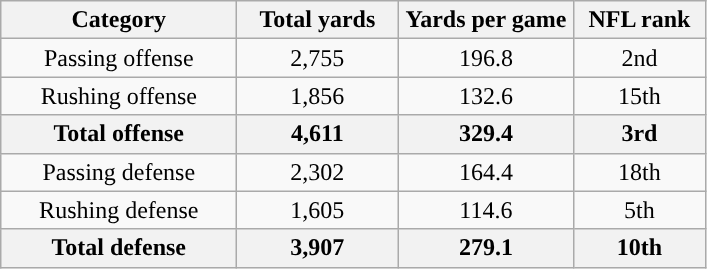<table class="wikitable" style="text-align:center">
<tr>
<th width=150px>Category</th>
<th width=100px>Total yards</th>
<th width=110px>Yards per game</th>
<th width=80px>NFL rank<br></th>
</tr>
<tr>
<td>Passing offense</td>
<td>2,755</td>
<td>196.8</td>
<td>2nd</td>
</tr>
<tr>
<td>Rushing offense</td>
<td>1,856</td>
<td>132.6</td>
<td>15th</td>
</tr>
<tr>
<th>Total offense</th>
<th>4,611</th>
<th>329.4</th>
<th>3rd</th>
</tr>
<tr>
<td>Passing defense</td>
<td>2,302</td>
<td>164.4</td>
<td>18th</td>
</tr>
<tr>
<td>Rushing defense</td>
<td>1,605</td>
<td>114.6</td>
<td>5th</td>
</tr>
<tr>
<th>Total defense</th>
<th>3,907</th>
<th>279.1</th>
<th>10th</th>
</tr>
</table>
